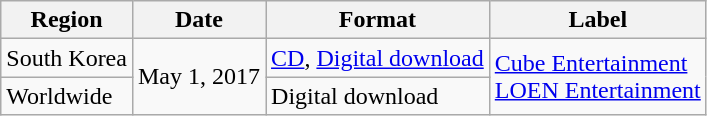<table class="wikitable">
<tr>
<th>Region</th>
<th>Date</th>
<th>Format</th>
<th>Label</th>
</tr>
<tr>
<td>South Korea</td>
<td rowspan="2">May 1, 2017</td>
<td><a href='#'>CD</a>, <a href='#'>Digital download</a></td>
<td rowspan="2"><a href='#'>Cube Entertainment</a><br><a href='#'>LOEN Entertainment</a></td>
</tr>
<tr>
<td>Worldwide</td>
<td>Digital download</td>
</tr>
</table>
